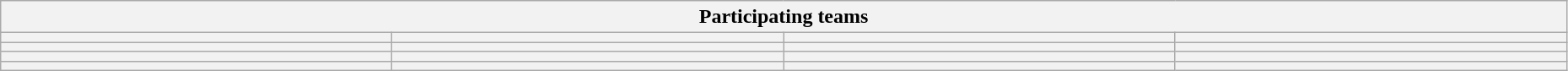<table class="wikitable" style="width:98%;">
<tr>
<th colspan=4>Participating teams</th>
</tr>
<tr>
<th width=25%></th>
<th width=25%></th>
<th width=25%></th>
<th width=25%></th>
</tr>
<tr>
<th></th>
<th></th>
<th></th>
<th></th>
</tr>
<tr>
<th></th>
<th></th>
<th></th>
<th></th>
</tr>
<tr>
<th></th>
<th></th>
<th></th>
<th></th>
</tr>
</table>
